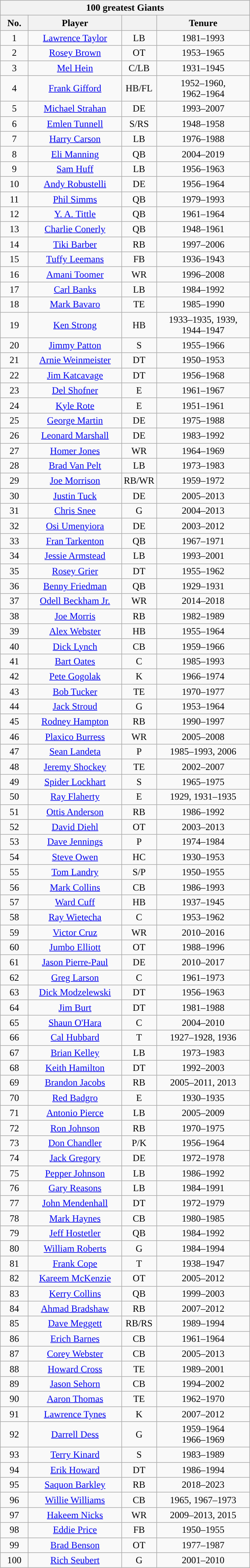<table class="wikitable" style="text-align:center">
<tr>
<th colspan="4">100 greatest Giants</th>
</tr>
<tr>
<th style="width:40px;">No.</th>
<th style="width:150px;">Player</th>
<th style="width:40px;"></th>
<th style="width:150px;">Tenure</th>
</tr>
<tr>
<td>1</td>
<td><a href='#'>Lawrence Taylor</a></td>
<td>LB</td>
<td>1981–1993</td>
</tr>
<tr>
<td>2</td>
<td><a href='#'>Rosey Brown</a></td>
<td>OT</td>
<td>1953–1965</td>
</tr>
<tr>
<td>3</td>
<td><a href='#'>Mel Hein</a></td>
<td>C/LB</td>
<td>1931–1945</td>
</tr>
<tr>
<td>4</td>
<td><a href='#'>Frank Gifford</a></td>
<td>HB/FL</td>
<td>1952–1960, <br> 1962–1964</td>
</tr>
<tr>
<td>5</td>
<td><a href='#'>Michael Strahan</a></td>
<td>DE</td>
<td>1993–2007</td>
</tr>
<tr>
<td>6</td>
<td><a href='#'>Emlen Tunnell</a></td>
<td>S/RS</td>
<td>1948–1958</td>
</tr>
<tr>
<td>7</td>
<td><a href='#'>Harry Carson</a></td>
<td>LB</td>
<td>1976–1988</td>
</tr>
<tr>
<td>8</td>
<td><a href='#'>Eli Manning</a></td>
<td>QB</td>
<td>2004–2019</td>
</tr>
<tr>
<td>9</td>
<td><a href='#'>Sam Huff</a></td>
<td>LB</td>
<td>1956–1963</td>
</tr>
<tr>
<td>10</td>
<td><a href='#'>Andy Robustelli</a></td>
<td>DE</td>
<td>1956–1964</td>
</tr>
<tr>
<td>11</td>
<td><a href='#'>Phil Simms</a></td>
<td>QB</td>
<td>1979–1993</td>
</tr>
<tr>
<td>12</td>
<td><a href='#'>Y. A. Tittle</a></td>
<td>QB</td>
<td>1961–1964</td>
</tr>
<tr>
<td>13</td>
<td><a href='#'>Charlie Conerly</a></td>
<td>QB</td>
<td>1948–1961</td>
</tr>
<tr>
<td>14</td>
<td><a href='#'>Tiki Barber</a></td>
<td>RB</td>
<td>1997–2006</td>
</tr>
<tr>
<td>15</td>
<td><a href='#'>Tuffy Leemans</a></td>
<td>FB</td>
<td>1936–1943</td>
</tr>
<tr>
<td>16</td>
<td><a href='#'>Amani Toomer</a></td>
<td>WR</td>
<td>1996–2008</td>
</tr>
<tr>
<td>17</td>
<td><a href='#'>Carl Banks</a></td>
<td>LB</td>
<td>1984–1992</td>
</tr>
<tr>
<td>18</td>
<td><a href='#'>Mark Bavaro</a></td>
<td>TE</td>
<td>1985–1990</td>
</tr>
<tr>
<td>19</td>
<td><a href='#'>Ken Strong</a></td>
<td>HB</td>
<td>1933–1935, 1939, <br> 1944–1947</td>
</tr>
<tr>
<td>20</td>
<td><a href='#'>Jimmy Patton</a></td>
<td>S</td>
<td>1955–1966</td>
</tr>
<tr>
<td>21</td>
<td><a href='#'>Arnie Weinmeister</a></td>
<td>DT</td>
<td>1950–1953</td>
</tr>
<tr>
<td>22</td>
<td><a href='#'>Jim Katcavage</a></td>
<td>DT</td>
<td>1956–1968</td>
</tr>
<tr>
<td>23</td>
<td><a href='#'>Del Shofner</a></td>
<td>E</td>
<td>1961–1967</td>
</tr>
<tr>
<td>24</td>
<td><a href='#'>Kyle Rote</a></td>
<td>E</td>
<td>1951–1961</td>
</tr>
<tr>
<td>25</td>
<td><a href='#'>George Martin</a></td>
<td>DE</td>
<td>1975–1988</td>
</tr>
<tr>
<td>26</td>
<td><a href='#'>Leonard Marshall</a></td>
<td>DE</td>
<td>1983–1992</td>
</tr>
<tr>
<td>27</td>
<td><a href='#'>Homer Jones</a></td>
<td>WR</td>
<td>1964–1969</td>
</tr>
<tr>
<td>28</td>
<td><a href='#'>Brad Van Pelt</a></td>
<td>LB</td>
<td>1973–1983</td>
</tr>
<tr>
<td>29</td>
<td><a href='#'>Joe Morrison</a></td>
<td>RB/WR</td>
<td>1959–1972</td>
</tr>
<tr>
<td>30</td>
<td><a href='#'>Justin Tuck</a></td>
<td>DE</td>
<td>2005–2013</td>
</tr>
<tr>
<td>31</td>
<td><a href='#'>Chris Snee</a></td>
<td>G</td>
<td>2004–2013</td>
</tr>
<tr>
<td>32</td>
<td><a href='#'>Osi Umenyiora</a></td>
<td>DE</td>
<td>2003–2012</td>
</tr>
<tr>
<td>33</td>
<td><a href='#'>Fran Tarkenton</a></td>
<td>QB</td>
<td>1967–1971</td>
</tr>
<tr>
<td>34</td>
<td><a href='#'>Jessie Armstead</a></td>
<td>LB</td>
<td>1993–2001</td>
</tr>
<tr>
<td>35</td>
<td><a href='#'>Rosey Grier</a></td>
<td>DT</td>
<td>1955–1962</td>
</tr>
<tr>
<td>36</td>
<td><a href='#'>Benny Friedman</a></td>
<td>QB</td>
<td>1929–1931</td>
</tr>
<tr>
<td>37</td>
<td><a href='#'>Odell Beckham Jr.</a></td>
<td>WR</td>
<td>2014–2018</td>
</tr>
<tr>
<td>38</td>
<td><a href='#'>Joe Morris</a></td>
<td>RB</td>
<td>1982–1989</td>
</tr>
<tr>
<td>39</td>
<td><a href='#'>Alex Webster</a></td>
<td>HB</td>
<td>1955–1964</td>
</tr>
<tr>
<td>40</td>
<td><a href='#'>Dick Lynch</a></td>
<td>CB</td>
<td>1959–1966</td>
</tr>
<tr>
<td>41</td>
<td><a href='#'>Bart Oates</a></td>
<td>C</td>
<td>1985–1993</td>
</tr>
<tr>
<td>42</td>
<td><a href='#'>Pete Gogolak</a></td>
<td>K</td>
<td>1966–1974</td>
</tr>
<tr>
<td>43</td>
<td><a href='#'>Bob Tucker</a></td>
<td>TE</td>
<td>1970–1977</td>
</tr>
<tr>
<td>44</td>
<td><a href='#'>Jack Stroud</a></td>
<td>G</td>
<td>1953–1964</td>
</tr>
<tr>
<td>45</td>
<td><a href='#'>Rodney Hampton</a></td>
<td>RB</td>
<td>1990–1997</td>
</tr>
<tr>
<td>46</td>
<td><a href='#'>Plaxico Burress</a></td>
<td>WR</td>
<td>2005–2008</td>
</tr>
<tr>
<td>47</td>
<td><a href='#'>Sean Landeta</a></td>
<td>P</td>
<td>1985–1993, 2006</td>
</tr>
<tr>
<td>48</td>
<td><a href='#'>Jeremy Shockey</a></td>
<td>TE</td>
<td>2002–2007</td>
</tr>
<tr>
<td>49</td>
<td><a href='#'>Spider Lockhart</a></td>
<td>S</td>
<td>1965–1975</td>
</tr>
<tr>
<td>50</td>
<td><a href='#'>Ray Flaherty</a></td>
<td>E</td>
<td>1929, 1931–1935</td>
</tr>
<tr>
<td>51</td>
<td><a href='#'>Ottis Anderson</a></td>
<td>RB</td>
<td>1986–1992</td>
</tr>
<tr>
<td>52</td>
<td><a href='#'>David Diehl</a></td>
<td>OT</td>
<td>2003–2013</td>
</tr>
<tr>
<td>53</td>
<td><a href='#'>Dave Jennings</a></td>
<td>P</td>
<td>1974–1984</td>
</tr>
<tr>
<td>54</td>
<td><a href='#'>Steve Owen</a></td>
<td>HC</td>
<td>1930–1953</td>
</tr>
<tr>
<td>55</td>
<td><a href='#'>Tom Landry</a></td>
<td>S/P</td>
<td>1950–1955</td>
</tr>
<tr>
<td>56</td>
<td><a href='#'>Mark Collins</a></td>
<td>CB</td>
<td>1986–1993</td>
</tr>
<tr>
<td>57</td>
<td><a href='#'>Ward Cuff</a></td>
<td>HB</td>
<td>1937–1945</td>
</tr>
<tr>
<td>58</td>
<td><a href='#'>Ray Wietecha</a></td>
<td>C</td>
<td>1953–1962</td>
</tr>
<tr>
<td>59</td>
<td><a href='#'>Victor Cruz</a></td>
<td>WR</td>
<td>2010–2016</td>
</tr>
<tr>
<td>60</td>
<td><a href='#'>Jumbo Elliott</a></td>
<td>OT</td>
<td>1988–1996</td>
</tr>
<tr>
<td>61</td>
<td><a href='#'>Jason Pierre-Paul</a></td>
<td>DE</td>
<td>2010–2017</td>
</tr>
<tr>
<td>62</td>
<td><a href='#'>Greg Larson</a></td>
<td>C</td>
<td>1961–1973</td>
</tr>
<tr>
<td>63</td>
<td><a href='#'>Dick Modzelewski</a></td>
<td>DT</td>
<td>1956–1963</td>
</tr>
<tr>
<td>64</td>
<td><a href='#'>Jim Burt</a></td>
<td>DT</td>
<td>1981–1988</td>
</tr>
<tr>
<td>65</td>
<td><a href='#'>Shaun O'Hara</a></td>
<td>C</td>
<td>2004–2010</td>
</tr>
<tr>
<td>66</td>
<td><a href='#'>Cal Hubbard</a></td>
<td>T</td>
<td>1927–1928, 1936</td>
</tr>
<tr>
<td>67</td>
<td><a href='#'>Brian Kelley</a></td>
<td>LB</td>
<td>1973–1983</td>
</tr>
<tr>
<td>68</td>
<td><a href='#'>Keith Hamilton</a></td>
<td>DT</td>
<td>1992–2003</td>
</tr>
<tr>
<td>69</td>
<td><a href='#'>Brandon Jacobs</a></td>
<td>RB</td>
<td>2005–2011, 2013</td>
</tr>
<tr>
<td>70</td>
<td><a href='#'>Red Badgro</a></td>
<td>E</td>
<td>1930–1935</td>
</tr>
<tr>
<td>71</td>
<td><a href='#'>Antonio Pierce</a></td>
<td>LB</td>
<td>2005–2009</td>
</tr>
<tr>
<td>72</td>
<td><a href='#'>Ron Johnson</a></td>
<td>RB</td>
<td>1970–1975</td>
</tr>
<tr>
<td>73</td>
<td><a href='#'>Don Chandler</a></td>
<td>P/K</td>
<td>1956–1964</td>
</tr>
<tr>
<td>74</td>
<td><a href='#'>Jack Gregory</a></td>
<td>DE</td>
<td>1972–1978</td>
</tr>
<tr>
<td>75</td>
<td><a href='#'>Pepper Johnson</a></td>
<td>LB</td>
<td>1986–1992</td>
</tr>
<tr>
<td>76</td>
<td><a href='#'>Gary Reasons</a></td>
<td>LB</td>
<td>1984–1991</td>
</tr>
<tr>
<td>77</td>
<td><a href='#'>John Mendenhall</a></td>
<td>DT</td>
<td>1972–1979</td>
</tr>
<tr>
<td>78</td>
<td><a href='#'>Mark Haynes</a></td>
<td>CB</td>
<td>1980–1985</td>
</tr>
<tr>
<td>79</td>
<td><a href='#'>Jeff Hostetler</a></td>
<td>QB</td>
<td>1984–1992</td>
</tr>
<tr>
<td>80</td>
<td><a href='#'>William Roberts</a></td>
<td>G</td>
<td>1984–1994</td>
</tr>
<tr>
<td>81</td>
<td><a href='#'>Frank Cope</a></td>
<td>T</td>
<td>1938–1947</td>
</tr>
<tr>
<td>82</td>
<td><a href='#'>Kareem McKenzie</a></td>
<td>OT</td>
<td>2005–2012</td>
</tr>
<tr>
<td>83</td>
<td><a href='#'>Kerry Collins</a></td>
<td>QB</td>
<td>1999–2003</td>
</tr>
<tr>
<td>84</td>
<td><a href='#'>Ahmad Bradshaw</a></td>
<td>RB</td>
<td>2007–2012</td>
</tr>
<tr>
<td>85</td>
<td><a href='#'>Dave Meggett</a></td>
<td>RB/RS</td>
<td>1989–1994</td>
</tr>
<tr>
<td>86</td>
<td><a href='#'>Erich Barnes</a></td>
<td>CB</td>
<td>1961–1964</td>
</tr>
<tr>
<td>87</td>
<td><a href='#'>Corey Webster</a></td>
<td>CB</td>
<td>2005–2013</td>
</tr>
<tr>
<td>88</td>
<td><a href='#'>Howard Cross</a></td>
<td>TE</td>
<td>1989–2001</td>
</tr>
<tr>
<td>89</td>
<td><a href='#'>Jason Sehorn</a></td>
<td>CB</td>
<td>1994–2002</td>
</tr>
<tr>
<td>90</td>
<td><a href='#'>Aaron Thomas</a></td>
<td>TE</td>
<td>1962–1970</td>
</tr>
<tr>
<td>91</td>
<td><a href='#'>Lawrence Tynes</a></td>
<td>K</td>
<td>2007–2012</td>
</tr>
<tr>
<td>92</td>
<td><a href='#'>Darrell Dess</a></td>
<td>G</td>
<td>1959–1964 <br> 1966–1969</td>
</tr>
<tr>
<td>93</td>
<td><a href='#'>Terry Kinard</a></td>
<td>S</td>
<td>1983–1989</td>
</tr>
<tr>
<td>94</td>
<td><a href='#'>Erik Howard</a></td>
<td>DT</td>
<td>1986–1994</td>
</tr>
<tr>
<td>95</td>
<td><a href='#'>Saquon Barkley</a></td>
<td>RB</td>
<td>2018–2023</td>
</tr>
<tr>
<td>96</td>
<td><a href='#'>Willie Williams</a></td>
<td>CB</td>
<td>1965, 1967–1973</td>
</tr>
<tr>
<td>97</td>
<td><a href='#'>Hakeem Nicks</a></td>
<td>WR</td>
<td>2009–2013, 2015</td>
</tr>
<tr>
<td>98</td>
<td><a href='#'>Eddie Price</a></td>
<td>FB</td>
<td>1950–1955</td>
</tr>
<tr>
<td>99</td>
<td><a href='#'>Brad Benson</a></td>
<td>OT</td>
<td>1977–1987</td>
</tr>
<tr>
<td>100</td>
<td><a href='#'>Rich Seubert</a></td>
<td>G</td>
<td>2001–2010</td>
</tr>
</table>
